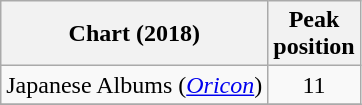<table class="wikitable sortable">
<tr>
<th>Chart (2018)</th>
<th>Peak<br>position</th>
</tr>
<tr>
<td>Japanese Albums (<em><a href='#'>Oricon</a></em>)</td>
<td style="text-align:center;">11</td>
</tr>
<tr>
</tr>
</table>
